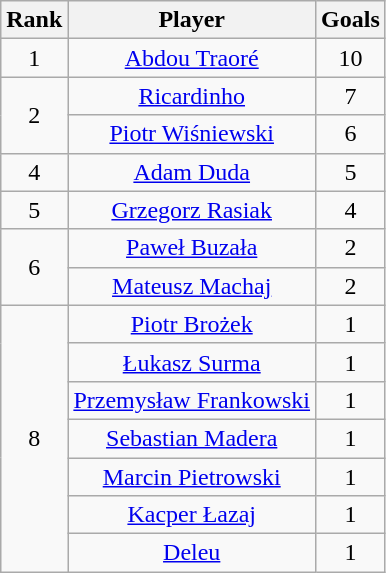<table class="wikitable" style="text-align: center">
<tr>
<th>Rank</th>
<th>Player</th>
<th>Goals</th>
</tr>
<tr>
<td>1</td>
<td><a href='#'>Abdou Traoré</a></td>
<td>10</td>
</tr>
<tr>
<td rowspan=2>2</td>
<td><a href='#'>Ricardinho</a></td>
<td>7</td>
</tr>
<tr>
<td><a href='#'>Piotr Wiśniewski</a></td>
<td>6</td>
</tr>
<tr>
<td>4</td>
<td><a href='#'>Adam Duda</a></td>
<td>5</td>
</tr>
<tr>
<td>5</td>
<td><a href='#'>Grzegorz Rasiak</a></td>
<td>4</td>
</tr>
<tr>
<td rowspan=2>6</td>
<td><a href='#'>Paweł Buzała</a></td>
<td>2</td>
</tr>
<tr>
<td><a href='#'>Mateusz Machaj</a></td>
<td>2</td>
</tr>
<tr>
<td rowspan=7>8</td>
<td><a href='#'>Piotr Brożek</a></td>
<td>1</td>
</tr>
<tr>
<td><a href='#'>Łukasz Surma</a></td>
<td>1</td>
</tr>
<tr>
<td><a href='#'>Przemysław Frankowski</a></td>
<td>1</td>
</tr>
<tr>
<td><a href='#'>Sebastian Madera</a></td>
<td>1</td>
</tr>
<tr>
<td><a href='#'>Marcin Pietrowski</a></td>
<td>1</td>
</tr>
<tr>
<td><a href='#'>Kacper Łazaj</a></td>
<td>1</td>
</tr>
<tr>
<td><a href='#'>Deleu</a></td>
<td>1</td>
</tr>
</table>
